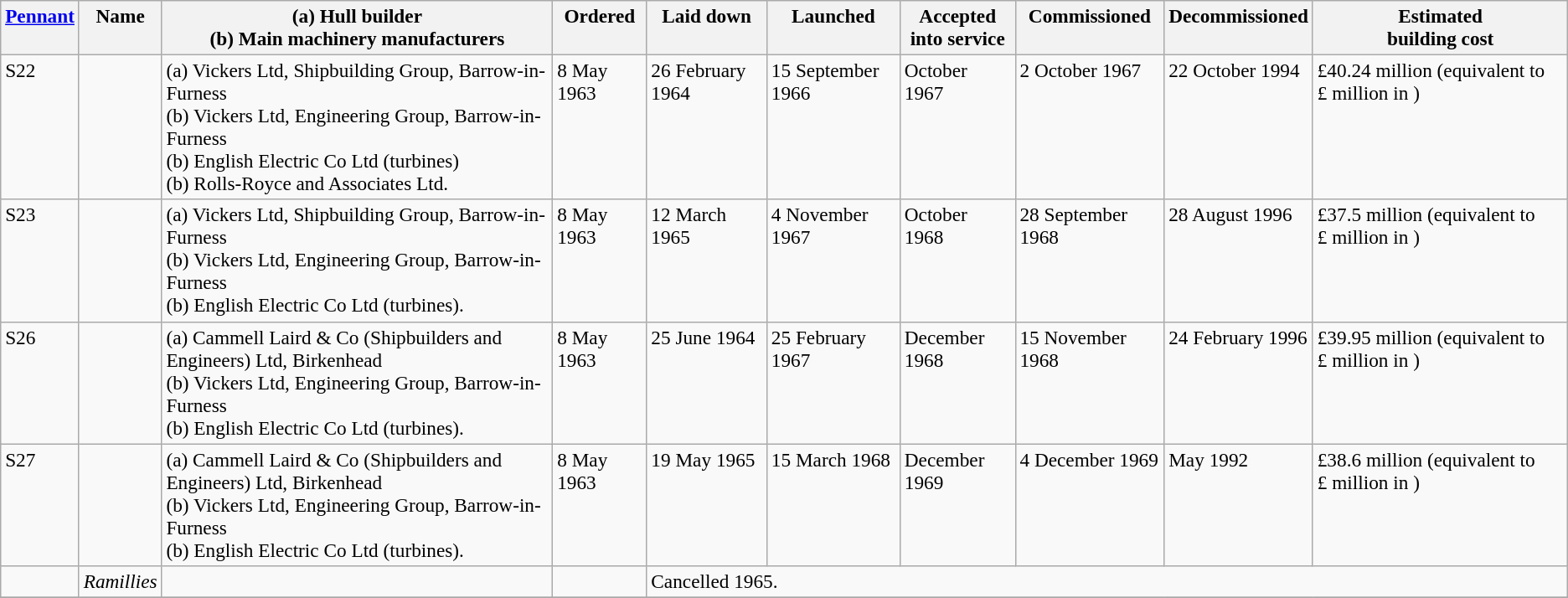<table class="wikitable" style="font-size:97%;">
<tr valign=top>
<th><a href='#'>Pennant</a></th>
<th>Name</th>
<th>(a) Hull builder<br>(b) Main machinery manufacturers</th>
<th>Ordered</th>
<th>Laid down</th>
<th>Launched</th>
<th>Accepted<br>into service</th>
<th>Commissioned</th>
<th>Decommissioned</th>
<th>Estimated<br>building cost</th>
</tr>
<tr valign=top>
<td>S22</td>
<td></td>
<td>(a) Vickers Ltd, Shipbuilding Group, Barrow-in-Furness <br>(b) Vickers Ltd, Engineering Group, Barrow-in-Furness<br>(b) English Electric Co Ltd (turbines)<br>(b) Rolls-Royce and Associates Ltd.</td>
<td>8 May 1963 </td>
<td>26 February 1964</td>
<td>15 September 1966</td>
<td>October 1967</td>
<td>2 October 1967</td>
<td>22 October 1994</td>
<td>£40.24 million (equivalent to £ million in )</td>
</tr>
<tr valign=top>
<td>S23</td>
<td></td>
<td>(a) Vickers Ltd, Shipbuilding Group, Barrow-in-Furness <br>(b) Vickers Ltd, Engineering Group, Barrow-in-Furness<br>(b) English Electric Co Ltd (turbines).</td>
<td>8 May 1963 </td>
<td>12 March 1965</td>
<td>4 November 1967</td>
<td>October 1968</td>
<td>28 September 1968</td>
<td>28 August 1996</td>
<td>£37.5 million (equivalent to £ million in )</td>
</tr>
<tr valign=top>
<td>S26</td>
<td></td>
<td>(a) Cammell Laird & Co (Shipbuilders and Engineers) Ltd, Birkenhead<br>(b) Vickers Ltd, Engineering Group, Barrow-in-Furness<br>(b) English Electric Co Ltd (turbines).</td>
<td>8 May 1963 </td>
<td>25 June 1964</td>
<td>25 February 1967</td>
<td>December 1968</td>
<td>15 November 1968</td>
<td>24 February 1996</td>
<td>£39.95 million (equivalent to £ million in )</td>
</tr>
<tr valign=top>
<td>S27</td>
<td></td>
<td>(a) Cammell Laird & Co (Shipbuilders and Engineers) Ltd, Birkenhead<br>(b) Vickers Ltd, Engineering Group, Barrow-in-Furness<br>(b) English Electric Co Ltd (turbines).</td>
<td>8 May 1963 </td>
<td>19 May 1965</td>
<td>15 March 1968</td>
<td>December 1969</td>
<td>4 December 1969</td>
<td>May 1992</td>
<td>£38.6 million (equivalent to £ million in )</td>
</tr>
<tr valign=top>
<td></td>
<td><em>Ramillies</em></td>
<td></td>
<td></td>
<td colspan=6>Cancelled 1965.</td>
</tr>
<tr>
</tr>
</table>
